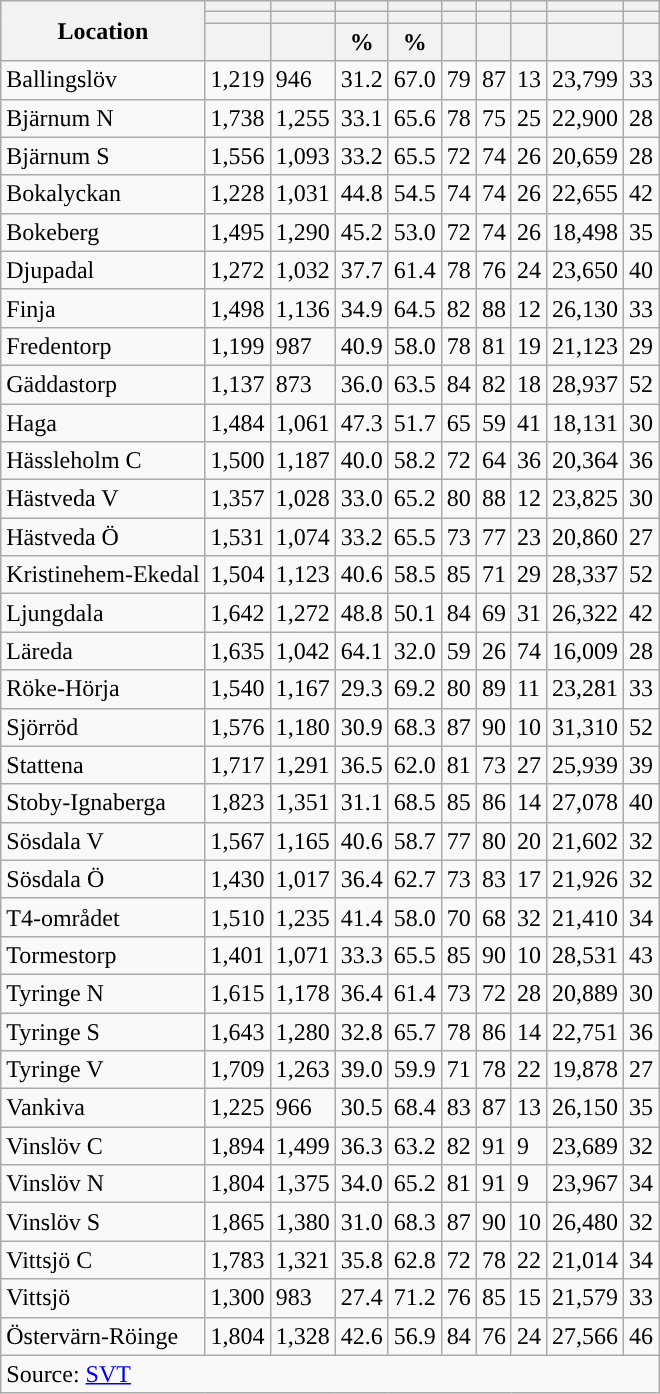<table role="presentation" class="wikitable sortable mw-collapsible mw-collapsed">
<tr>
<th rowspan="3">Location</th>
<th></th>
<th></th>
<th></th>
<th></th>
<th></th>
<th></th>
<th></th>
<th></th>
<th></th>
</tr>
<tr>
<th></th>
<th></th>
<th style="background:"></th>
<th style="background:"></th>
<th></th>
<th></th>
<th></th>
<th></th>
<th></th>
</tr>
<tr>
<th data-sort-type="number"></th>
<th data-sort-type="number"></th>
<th data-sort-type="number">%</th>
<th data-sort-type="number">%</th>
<th data-sort-type="number"></th>
<th data-sort-type="number"></th>
<th data-sort-type="number"></th>
<th data-sort-type="number"></th>
<th data-sort-type="number"></th>
</tr>
<tr>
<td align="left">Ballingslöv</td>
<td>1,219</td>
<td>946</td>
<td>31.2</td>
<td>67.0</td>
<td>79</td>
<td>87</td>
<td>13</td>
<td>23,799</td>
<td>33</td>
</tr>
<tr>
<td align="left">Bjärnum N</td>
<td>1,738</td>
<td>1,255</td>
<td>33.1</td>
<td>65.6</td>
<td>78</td>
<td>75</td>
<td>25</td>
<td>22,900</td>
<td>28</td>
</tr>
<tr>
<td align="left">Bjärnum S</td>
<td>1,556</td>
<td>1,093</td>
<td>33.2</td>
<td>65.5</td>
<td>72</td>
<td>74</td>
<td>26</td>
<td>20,659</td>
<td>28</td>
</tr>
<tr>
<td align="left">Bokalyckan</td>
<td>1,228</td>
<td>1,031</td>
<td>44.8</td>
<td>54.5</td>
<td>74</td>
<td>74</td>
<td>26</td>
<td>22,655</td>
<td>42</td>
</tr>
<tr>
<td align="left">Bokeberg</td>
<td>1,495</td>
<td>1,290</td>
<td>45.2</td>
<td>53.0</td>
<td>72</td>
<td>74</td>
<td>26</td>
<td>18,498</td>
<td>35</td>
</tr>
<tr>
<td align="left">Djupadal</td>
<td>1,272</td>
<td>1,032</td>
<td>37.7</td>
<td>61.4</td>
<td>78</td>
<td>76</td>
<td>24</td>
<td>23,650</td>
<td>40</td>
</tr>
<tr>
<td align="left">Finja</td>
<td>1,498</td>
<td>1,136</td>
<td>34.9</td>
<td>64.5</td>
<td>82</td>
<td>88</td>
<td>12</td>
<td>26,130</td>
<td>33</td>
</tr>
<tr>
<td align="left">Fredentorp</td>
<td>1,199</td>
<td>987</td>
<td>40.9</td>
<td>58.0</td>
<td>78</td>
<td>81</td>
<td>19</td>
<td>21,123</td>
<td>29</td>
</tr>
<tr>
<td align="left">Gäddastorp</td>
<td>1,137</td>
<td>873</td>
<td>36.0</td>
<td>63.5</td>
<td>84</td>
<td>82</td>
<td>18</td>
<td>28,937</td>
<td>52</td>
</tr>
<tr>
<td align="left">Haga</td>
<td>1,484</td>
<td>1,061</td>
<td>47.3</td>
<td>51.7</td>
<td>65</td>
<td>59</td>
<td>41</td>
<td>18,131</td>
<td>30</td>
</tr>
<tr>
<td align="left">Hässleholm C</td>
<td>1,500</td>
<td>1,187</td>
<td>40.0</td>
<td>58.2</td>
<td>72</td>
<td>64</td>
<td>36</td>
<td>20,364</td>
<td>36</td>
</tr>
<tr>
<td align="left">Hästveda V</td>
<td>1,357</td>
<td>1,028</td>
<td>33.0</td>
<td>65.2</td>
<td>80</td>
<td>88</td>
<td>12</td>
<td>23,825</td>
<td>30</td>
</tr>
<tr>
<td align="left">Hästveda Ö</td>
<td>1,531</td>
<td>1,074</td>
<td>33.2</td>
<td>65.5</td>
<td>73</td>
<td>77</td>
<td>23</td>
<td>20,860</td>
<td>27</td>
</tr>
<tr>
<td align="left">Kristinehem-Ekedal</td>
<td>1,504</td>
<td>1,123</td>
<td>40.6</td>
<td>58.5</td>
<td>85</td>
<td>71</td>
<td>29</td>
<td>28,337</td>
<td>52</td>
</tr>
<tr>
<td align="left">Ljungdala</td>
<td>1,642</td>
<td>1,272</td>
<td>48.8</td>
<td>50.1</td>
<td>84</td>
<td>69</td>
<td>31</td>
<td>26,322</td>
<td>42</td>
</tr>
<tr>
<td align="left">Läreda</td>
<td>1,635</td>
<td>1,042</td>
<td>64.1</td>
<td>32.0</td>
<td>59</td>
<td>26</td>
<td>74</td>
<td>16,009</td>
<td>28</td>
</tr>
<tr>
<td align="left">Röke-Hörja</td>
<td>1,540</td>
<td>1,167</td>
<td>29.3</td>
<td>69.2</td>
<td>80</td>
<td>89</td>
<td>11</td>
<td>23,281</td>
<td>33</td>
</tr>
<tr>
<td align="left">Sjörröd</td>
<td>1,576</td>
<td>1,180</td>
<td>30.9</td>
<td>68.3</td>
<td>87</td>
<td>90</td>
<td>10</td>
<td>31,310</td>
<td>52</td>
</tr>
<tr>
<td align="left">Stattena</td>
<td>1,717</td>
<td>1,291</td>
<td>36.5</td>
<td>62.0</td>
<td>81</td>
<td>73</td>
<td>27</td>
<td>25,939</td>
<td>39</td>
</tr>
<tr>
<td align="left">Stoby-Ignaberga</td>
<td>1,823</td>
<td>1,351</td>
<td>31.1</td>
<td>68.5</td>
<td>85</td>
<td>86</td>
<td>14</td>
<td>27,078</td>
<td>40</td>
</tr>
<tr>
<td align="left">Sösdala V</td>
<td>1,567</td>
<td>1,165</td>
<td>40.6</td>
<td>58.7</td>
<td>77</td>
<td>80</td>
<td>20</td>
<td>21,602</td>
<td>32</td>
</tr>
<tr>
<td align="left">Sösdala Ö</td>
<td>1,430</td>
<td>1,017</td>
<td>36.4</td>
<td>62.7</td>
<td>73</td>
<td>83</td>
<td>17</td>
<td>21,926</td>
<td>32</td>
</tr>
<tr>
<td align="left">T4-området</td>
<td>1,510</td>
<td>1,235</td>
<td>41.4</td>
<td>58.0</td>
<td>70</td>
<td>68</td>
<td>32</td>
<td>21,410</td>
<td>34</td>
</tr>
<tr>
<td align="left">Tormestorp</td>
<td>1,401</td>
<td>1,071</td>
<td>33.3</td>
<td>65.5</td>
<td>85</td>
<td>90</td>
<td>10</td>
<td>28,531</td>
<td>43</td>
</tr>
<tr>
<td align="left">Tyringe N</td>
<td>1,615</td>
<td>1,178</td>
<td>36.4</td>
<td>61.4</td>
<td>73</td>
<td>72</td>
<td>28</td>
<td>20,889</td>
<td>30</td>
</tr>
<tr>
<td align="left">Tyringe S</td>
<td>1,643</td>
<td>1,280</td>
<td>32.8</td>
<td>65.7</td>
<td>78</td>
<td>86</td>
<td>14</td>
<td>22,751</td>
<td>36</td>
</tr>
<tr>
<td align="left">Tyringe V</td>
<td>1,709</td>
<td>1,263</td>
<td>39.0</td>
<td>59.9</td>
<td>71</td>
<td>78</td>
<td>22</td>
<td>19,878</td>
<td>27</td>
</tr>
<tr>
<td align="left">Vankiva</td>
<td>1,225</td>
<td>966</td>
<td>30.5</td>
<td>68.4</td>
<td>83</td>
<td>87</td>
<td>13</td>
<td>26,150</td>
<td>35</td>
</tr>
<tr>
<td align="left">Vinslöv C</td>
<td>1,894</td>
<td>1,499</td>
<td>36.3</td>
<td>63.2</td>
<td>82</td>
<td>91</td>
<td>9</td>
<td>23,689</td>
<td>32</td>
</tr>
<tr>
<td align="left">Vinslöv N</td>
<td>1,804</td>
<td>1,375</td>
<td>34.0</td>
<td>65.2</td>
<td>81</td>
<td>91</td>
<td>9</td>
<td>23,967</td>
<td>34</td>
</tr>
<tr>
<td align="left">Vinslöv S</td>
<td>1,865</td>
<td>1,380</td>
<td>31.0</td>
<td>68.3</td>
<td>87</td>
<td>90</td>
<td>10</td>
<td>26,480</td>
<td>32</td>
</tr>
<tr>
<td align="left">Vittsjö C</td>
<td>1,783</td>
<td>1,321</td>
<td>35.8</td>
<td>62.8</td>
<td>72</td>
<td>78</td>
<td>22</td>
<td>21,014</td>
<td>34</td>
</tr>
<tr>
<td align="left">Vittsjö</td>
<td>1,300</td>
<td>983</td>
<td>27.4</td>
<td>71.2</td>
<td>76</td>
<td>85</td>
<td>15</td>
<td>21,579</td>
<td>33</td>
</tr>
<tr>
<td align="left">Östervärn-Röinge</td>
<td>1,804</td>
<td>1,328</td>
<td>42.6</td>
<td>56.9</td>
<td>84</td>
<td>76</td>
<td>24</td>
<td>27,566</td>
<td>46</td>
</tr>
<tr>
<td colspan="10" align="left">Source: <a href='#'>SVT</a></td>
</tr>
</table>
